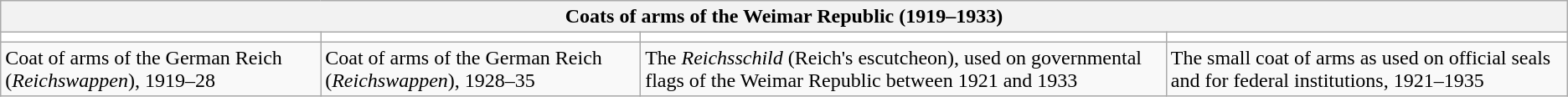<table class="wikitable">
<tr>
<th class="hintergrundfarbe8" colspan="4">Coats of arms of the Weimar Republic (1919–1933)</th>
</tr>
<tr bgcolor="#FFFFFF">
<td></td>
<td></td>
<td></td>
<td></td>
</tr>
<tr class="hintergrundfarbe8">
<td>Coat of arms of the German Reich (<em>Reichswappen</em>), 1919–28</td>
<td>Coat of arms of the German Reich (<em>Reichswappen</em>), 1928–35</td>
<td>The <em>Reichsschild</em> (Reich's escutcheon), used on governmental flags of the Weimar Republic between 1921 and 1933</td>
<td>The small coat of arms as used on official seals and for federal institutions, 1921–1935</td>
</tr>
</table>
